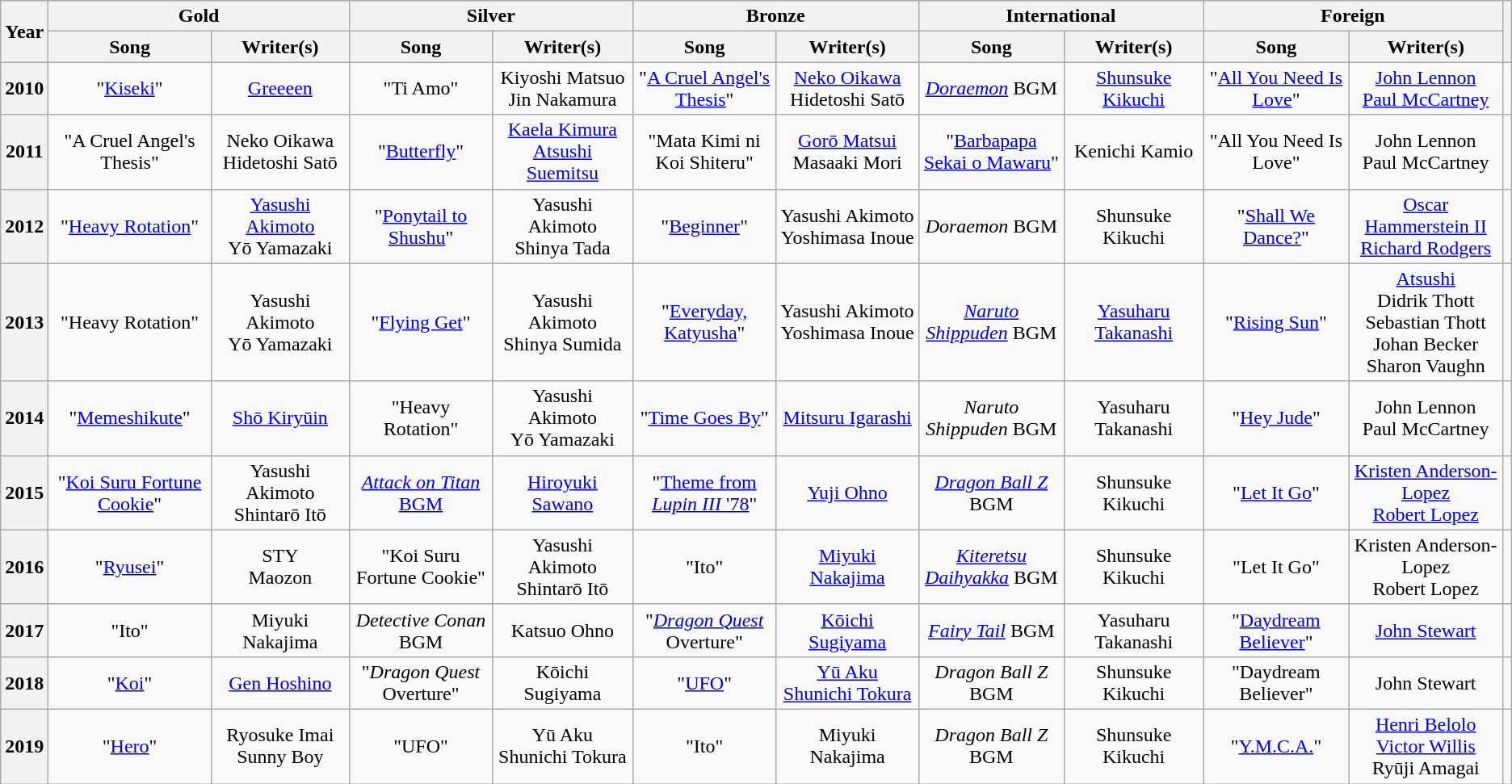<table class="wikitable plainrowheaders" style="text-align:center">
<tr>
<th scope="col" rowspan="2">Year</th>
<th scope="col" colspan="2">Gold</th>
<th scope="col" colspan="2">Silver</th>
<th scope="col" colspan="2">Bronze</th>
<th scope="col" colspan="2">International</th>
<th scope="col" colspan="2">Foreign</th>
<th scope="col" rowspan="2"></th>
</tr>
<tr>
<th scope="col" style="width:10em">Song</th>
<th scope="col" style="width:10em">Writer(s)</th>
<th scope="col" style="width:10em">Song</th>
<th scope="col" style="width:10em">Writer(s)</th>
<th scope="col" style="width:10em">Song</th>
<th scope="col" style="width:10em">Writer(s)</th>
<th scope="col" style="width:10em">Song</th>
<th scope="col" style="width:10em">Writer(s)</th>
<th scope="col" style="width:10em">Song</th>
<th scope="col" style="width:10em">Writer(s)</th>
</tr>
<tr>
<th scope="row" style="text-align:center">2010</th>
<td>"<a href='#'>Kiseki</a>"</td>
<td><a href='#'>Greeeen</a></td>
<td>"Ti Amo"</td>
<td>Kiyoshi Matsuo<br>Jin Nakamura</td>
<td>"<a href='#'>A Cruel Angel's Thesis</a>"</td>
<td><a href='#'>Neko Oikawa</a><br>Hidetoshi Satō</td>
<td><em><a href='#'>Doraemon</a></em> BGM</td>
<td><a href='#'>Shunsuke Kikuchi</a></td>
<td>"<a href='#'>All You Need Is Love</a>"</td>
<td><a href='#'>John Lennon<br>Paul McCartney</a></td>
<td></td>
</tr>
<tr>
<th scope="row" style="text-align:center">2011</th>
<td>"A Cruel Angel's Thesis"</td>
<td>Neko Oikawa<br>Hidetoshi Satō</td>
<td>"<a href='#'>Butterfly</a>"</td>
<td><a href='#'>Kaela Kimura</a><br><a href='#'>Atsushi Suemitsu</a></td>
<td>"Mata Kimi ni Koi Shiteru"</td>
<td><a href='#'>Gorō Matsui</a><br>Masaaki Mori</td>
<td>"<a href='#'>Barbapapa Sekai o Mawaru</a>"</td>
<td>Kenichi Kamio</td>
<td>"All You Need Is Love"</td>
<td>John Lennon<br>Paul McCartney</td>
<td></td>
</tr>
<tr>
<th scope="row" style="text-align:center">2012</th>
<td>"<a href='#'>Heavy Rotation</a>"</td>
<td><a href='#'>Yasushi Akimoto</a><br>Yō Yamazaki</td>
<td>"<a href='#'>Ponytail to Shushu</a>"</td>
<td>Yasushi Akimoto<br>Shinya Tada</td>
<td>"<a href='#'>Beginner</a>"</td>
<td>Yasushi Akimoto<br>Yoshimasa Inoue</td>
<td><em>Doraemon</em> BGM</td>
<td>Shunsuke Kikuchi</td>
<td>"<a href='#'>Shall We Dance?</a>"</td>
<td><a href='#'>Oscar Hammerstein II</a><br><a href='#'>Richard Rodgers</a></td>
<td></td>
</tr>
<tr>
<th scope="row" style="text-align:center">2013</th>
<td>"Heavy Rotation"</td>
<td>Yasushi Akimoto<br>Yō Yamazaki</td>
<td>"<a href='#'>Flying Get</a>"</td>
<td>Yasushi Akimoto<br>Shinya Sumida</td>
<td>"<a href='#'>Everyday, Katyusha</a>"</td>
<td>Yasushi Akimoto<br>Yoshimasa Inoue</td>
<td><em><a href='#'>Naruto Shippuden</a></em> BGM</td>
<td><a href='#'>Yasuharu Takanashi</a></td>
<td>"<a href='#'>Rising Sun</a>"</td>
<td><a href='#'>Atsushi</a><br>Didrik Thott<br>Sebastian Thott<br>Johan Becker<br>Sharon Vaughn</td>
<td></td>
</tr>
<tr>
<th scope="row" style="text-align:center">2014</th>
<td>"<a href='#'>Memeshikute</a>"</td>
<td><a href='#'>Shō Kiryūin</a></td>
<td>"Heavy Rotation"</td>
<td>Yasushi Akimoto<br>Yō Yamazaki</td>
<td>"<a href='#'>Time Goes By</a>"</td>
<td><a href='#'>Mitsuru Igarashi</a></td>
<td><em>Naruto Shippuden</em> BGM</td>
<td>Yasuharu Takanashi</td>
<td>"<a href='#'>Hey Jude</a>"</td>
<td>John Lennon<br>Paul McCartney</td>
<td></td>
</tr>
<tr>
<th scope="row" style="text-align:center">2015</th>
<td>"<a href='#'>Koi Suru Fortune Cookie</a>"</td>
<td>Yasushi Akimoto<br>Shintarō Itō</td>
<td><a href='#'><em>Attack on Titan</em> BGM</a></td>
<td><a href='#'>Hiroyuki Sawano</a></td>
<td>"<a href='#'>Theme from <em>Lupin III</em> '78</a>"</td>
<td><a href='#'>Yuji Ohno</a></td>
<td><em><a href='#'>Dragon Ball Z</a></em> BGM</td>
<td>Shunsuke Kikuchi</td>
<td>"<a href='#'>Let It Go</a>"</td>
<td><a href='#'>Kristen Anderson-Lopez</a><br><a href='#'>Robert Lopez</a></td>
<td></td>
</tr>
<tr>
<th scope="row" style="text-align:center">2016</th>
<td>"<a href='#'>Ryusei</a>"</td>
<td>STY<br>Maozon</td>
<td>"Koi Suru Fortune Cookie"</td>
<td>Yasushi Akimoto<br>Shintarō Itō</td>
<td>"Ito"</td>
<td><a href='#'>Miyuki Nakajima</a></td>
<td><em><a href='#'>Kiteretsu Daihyakka</a></em> BGM</td>
<td>Shunsuke Kikuchi</td>
<td>"Let It Go"</td>
<td>Kristen Anderson-Lopez<br>Robert Lopez</td>
<td></td>
</tr>
<tr>
<th scope="row" style="text-align:center">2017</th>
<td>"Ito"</td>
<td>Miyuki Nakajima</td>
<td><em>Detective Conan</em> BGM</td>
<td>Katsuo Ohno</td>
<td>"<em><a href='#'>Dragon Quest</a></em> Overture"</td>
<td><a href='#'>Kōichi Sugiyama</a></td>
<td><em><a href='#'>Fairy Tail</a></em> BGM</td>
<td>Yasuharu Takanashi</td>
<td>"<a href='#'>Daydream Believer</a>"</td>
<td><a href='#'>John Stewart</a></td>
<td></td>
</tr>
<tr>
<th scope="row" style="text-align:center">2018</th>
<td>"<a href='#'>Koi</a>"</td>
<td><a href='#'>Gen Hoshino</a></td>
<td>"<em>Dragon Quest</em> Overture"</td>
<td>Kōichi Sugiyama</td>
<td>"<a href='#'>UFO</a>"</td>
<td><a href='#'>Yū Aku</a><br><a href='#'>Shunichi Tokura</a></td>
<td><em>Dragon Ball Z</em> BGM</td>
<td>Shunsuke Kikuchi</td>
<td>"Daydream Believer"</td>
<td>John Stewart</td>
<td></td>
</tr>
<tr>
<th scope="row" style="text-align:center">2019</th>
<td>"<a href='#'>Hero</a>"</td>
<td>Ryosuke Imai<br>Sunny Boy</td>
<td>"UFO"</td>
<td>Yū Aku<br>Shunichi Tokura</td>
<td>"Ito"</td>
<td>Miyuki Nakajima</td>
<td><em>Dragon Ball Z</em> BGM</td>
<td>Shunsuke Kikuchi</td>
<td>"<a href='#'>Y.M.C.A.</a>"</td>
<td><a href='#'>Henri Belolo</a><br><a href='#'>Victor Willis</a><br>Ryūji Amagai</td>
<td></td>
</tr>
</table>
